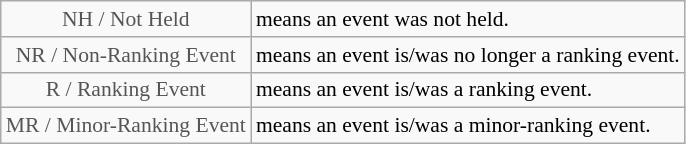<table class="wikitable" style="font-size:90%">
<tr>
<td style="text-align:center; color:#555555;" colspan="4">NH / Not Held</td>
<td>means an event was not held.</td>
</tr>
<tr>
<td style="text-align:center; color:#555555;" colspan="4">NR / Non-Ranking Event</td>
<td>means an event is/was no longer a ranking event.</td>
</tr>
<tr>
<td style="text-align:center; color:#555555;" colspan="4">R / Ranking Event</td>
<td>means an event is/was a ranking event.</td>
</tr>
<tr>
<td style="text-align:center; color:#555555;" colspan="4">MR / Minor-Ranking Event</td>
<td>means an event is/was a minor-ranking event.</td>
</tr>
</table>
